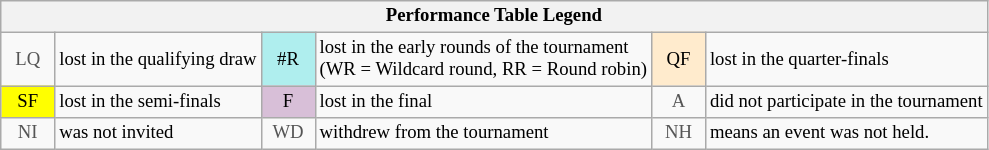<table class="wikitable" style="font-size:78%;">
<tr>
<th colspan="6">Performance Table Legend</th>
</tr>
<tr>
<td align="center" style="color:#555555;" width="30">LQ</td>
<td>lost in the qualifying draw</td>
<td align="center" style="background:#afeeee;">#R</td>
<td>lost in the early rounds of the tournament<br>(WR = Wildcard round, RR = Round robin)</td>
<td align="center" style="background:#ffebcd;">QF</td>
<td>lost in the quarter-finals</td>
</tr>
<tr>
<td align="center" style="background:yellow;">SF</td>
<td>lost in the semi-finals</td>
<td align="center" style="background:#D8BFD8;">F</td>
<td>lost in the final</td>
<td align="center" style="color:#555555;" width="30">A</td>
<td>did not participate in the tournament</td>
</tr>
<tr>
<td align="center" style="color:#555555;" width="30">NI</td>
<td>was not invited</td>
<td align="center" style="color:#555555;" width="30">WD</td>
<td>withdrew from the tournament</td>
<td align="center" style="color:#555555;" width="30">NH</td>
<td>means an event was not held.</td>
</tr>
</table>
